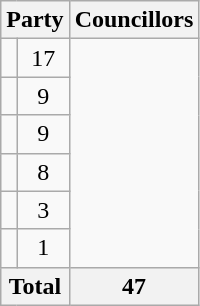<table class="wikitable">
<tr>
<th colspan=2>Party</th>
<th>Councillors</th>
</tr>
<tr>
<td></td>
<td align=center>17</td>
</tr>
<tr>
<td></td>
<td align=center>9</td>
</tr>
<tr>
<td></td>
<td align=center>9</td>
</tr>
<tr>
<td></td>
<td align=center>8</td>
</tr>
<tr>
<td></td>
<td align=center>3</td>
</tr>
<tr>
<td></td>
<td align=center>1</td>
</tr>
<tr>
<th colspan=2>Total</th>
<th align=center>47</th>
</tr>
</table>
